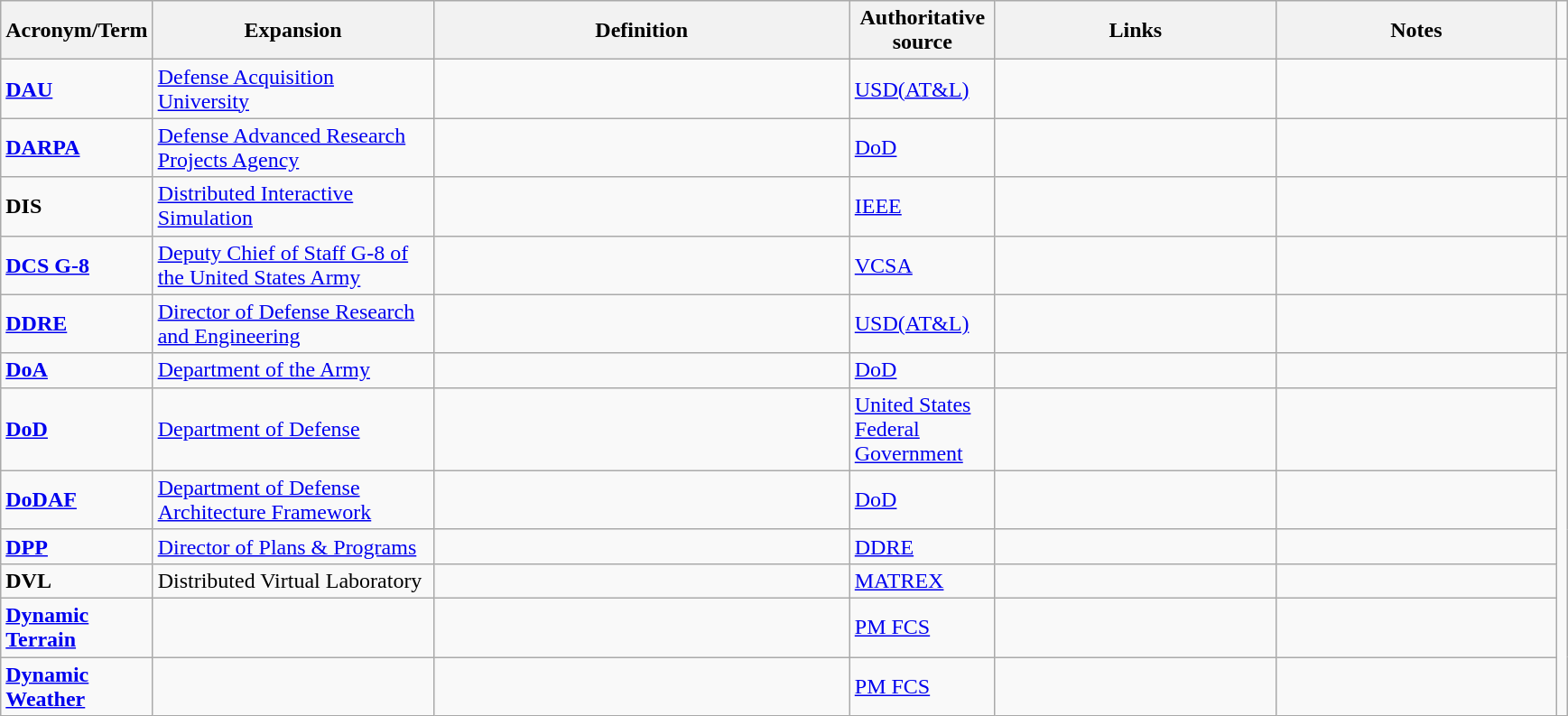<table class="wikitable">
<tr>
<th width="100">Acronym/Term</th>
<th width="200">Expansion</th>
<th width="300">Definition</th>
<th width="100">Authoritative source</th>
<th width="200">Links</th>
<th width="200">Notes</th>
</tr>
<tr>
<td><strong><a href='#'>DAU</a></strong></td>
<td><a href='#'>Defense Acquisition University</a></td>
<td></td>
<td><a href='#'>USD(AT&L)</a></td>
<td> </td>
<td></td>
<td></td>
</tr>
<tr>
<td><strong><a href='#'>DARPA</a></strong></td>
<td><a href='#'>Defense Advanced Research Projects Agency</a></td>
<td></td>
<td><a href='#'>DoD</a></td>
<td></td>
<td></td>
<td></td>
</tr>
<tr>
<td><strong>DIS</strong></td>
<td><a href='#'>Distributed Interactive Simulation</a></td>
<td></td>
<td><a href='#'>IEEE</a></td>
<td></td>
<td></td>
<td></td>
</tr>
<tr>
<td><strong><a href='#'>DCS G-8</a></strong></td>
<td><a href='#'>Deputy Chief of Staff G-8 of the United States Army</a></td>
<td></td>
<td><a href='#'>VCSA</a></td>
<td> </td>
<td></td>
<td></td>
</tr>
<tr>
<td><strong><a href='#'>DDRE</a></strong></td>
<td><a href='#'>Director of Defense Research and Engineering</a></td>
<td></td>
<td><a href='#'>USD(AT&L)</a></td>
<td> </td>
<td></td>
<td></td>
</tr>
<tr>
<td><strong><a href='#'>DoA</a></strong></td>
<td><a href='#'>Department of the Army</a></td>
<td></td>
<td><a href='#'>DoD</a></td>
<td></td>
<td></td>
</tr>
<tr>
<td><strong><a href='#'>DoD</a></strong></td>
<td><a href='#'>Department of Defense</a></td>
<td></td>
<td><a href='#'>United States Federal Government</a></td>
<td></td>
<td></td>
</tr>
<tr>
<td><strong><a href='#'>DoDAF</a></strong></td>
<td><a href='#'>Department of Defense Architecture Framework</a></td>
<td></td>
<td><a href='#'>DoD</a></td>
<td></td>
<td></td>
</tr>
<tr>
<td><strong><a href='#'>DPP</a></strong></td>
<td><a href='#'>Director of Plans & Programs</a></td>
<td></td>
<td><a href='#'>DDRE</a></td>
<td> </td>
<td></td>
</tr>
<tr>
<td><strong>DVL</strong></td>
<td>Distributed Virtual Laboratory</td>
<td></td>
<td><a href='#'>MATREX</a></td>
<td></td>
<td></td>
</tr>
<tr>
<td><strong><a href='#'>Dynamic Terrain</a></strong></td>
<td></td>
<td></td>
<td><a href='#'>PM FCS</a></td>
<td></td>
<td></td>
</tr>
<tr>
<td><strong><a href='#'>Dynamic Weather</a></strong></td>
<td></td>
<td></td>
<td><a href='#'>PM FCS</a></td>
<td></td>
<td></td>
</tr>
</table>
